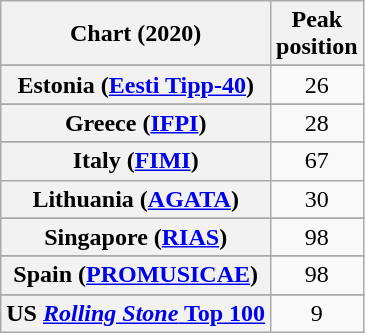<table class="wikitable sortable plainrowheaders" style="text-align:center">
<tr>
<th scope="col">Chart (2020)</th>
<th scope="col">Peak<br>position</th>
</tr>
<tr>
</tr>
<tr>
</tr>
<tr>
</tr>
<tr>
</tr>
<tr>
</tr>
<tr>
<th scope="row">Estonia (<a href='#'>Eesti Tipp-40</a>)</th>
<td>26</td>
</tr>
<tr>
</tr>
<tr>
</tr>
<tr>
<th scope="row">Greece (<a href='#'>IFPI</a>)</th>
<td>28</td>
</tr>
<tr>
</tr>
<tr>
</tr>
<tr>
</tr>
<tr>
<th scope="row">Italy (<a href='#'>FIMI</a>)</th>
<td>67</td>
</tr>
<tr>
<th scope="row">Lithuania (<a href='#'>AGATA</a>)</th>
<td>30</td>
</tr>
<tr>
</tr>
<tr>
</tr>
<tr>
</tr>
<tr>
</tr>
<tr>
<th scope="row">Singapore (<a href='#'>RIAS</a>)</th>
<td>98</td>
</tr>
<tr>
</tr>
<tr>
<th scope="row">Spain (<a href='#'>PROMUSICAE</a>)</th>
<td>98</td>
</tr>
<tr>
</tr>
<tr>
</tr>
<tr>
</tr>
<tr>
</tr>
<tr>
</tr>
<tr>
<th scope="row">US <a href='#'><em>Rolling Stone</em> Top 100</a></th>
<td>9</td>
</tr>
</table>
